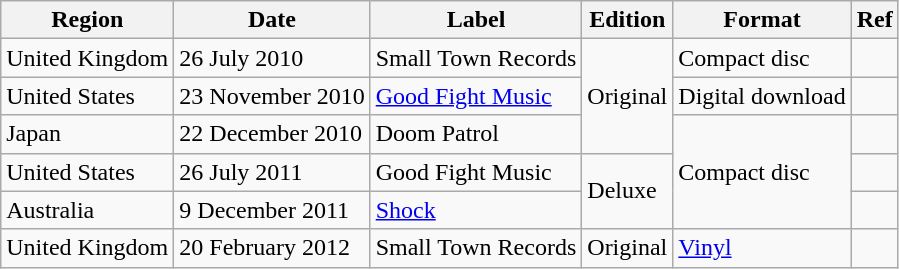<table class="wikitable">
<tr>
<th>Region</th>
<th>Date</th>
<th>Label</th>
<th>Edition</th>
<th>Format</th>
<th>Ref</th>
</tr>
<tr>
<td>United Kingdom</td>
<td>26 July 2010</td>
<td>Small Town Records</td>
<td rowspan="3">Original</td>
<td>Compact disc</td>
<td></td>
</tr>
<tr>
<td>United States</td>
<td>23 November 2010</td>
<td><a href='#'>Good Fight Music</a></td>
<td>Digital download</td>
<td></td>
</tr>
<tr>
<td>Japan</td>
<td>22 December 2010</td>
<td>Doom Patrol</td>
<td rowspan="3">Compact disc</td>
<td></td>
</tr>
<tr>
<td>United States</td>
<td>26 July 2011</td>
<td>Good Fight Music</td>
<td rowspan="2">Deluxe</td>
<td></td>
</tr>
<tr>
<td>Australia</td>
<td>9 December 2011</td>
<td><a href='#'>Shock</a></td>
<td></td>
</tr>
<tr>
<td>United Kingdom</td>
<td>20 February 2012</td>
<td>Small Town Records</td>
<td>Original</td>
<td><a href='#'>Vinyl</a></td>
<td></td>
</tr>
</table>
